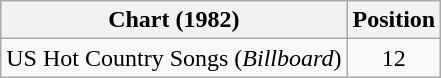<table class="wikitable">
<tr>
<th>Chart (1982)</th>
<th>Position</th>
</tr>
<tr>
<td>US Hot Country Songs (<em>Billboard</em>)</td>
<td align="center">12</td>
</tr>
</table>
